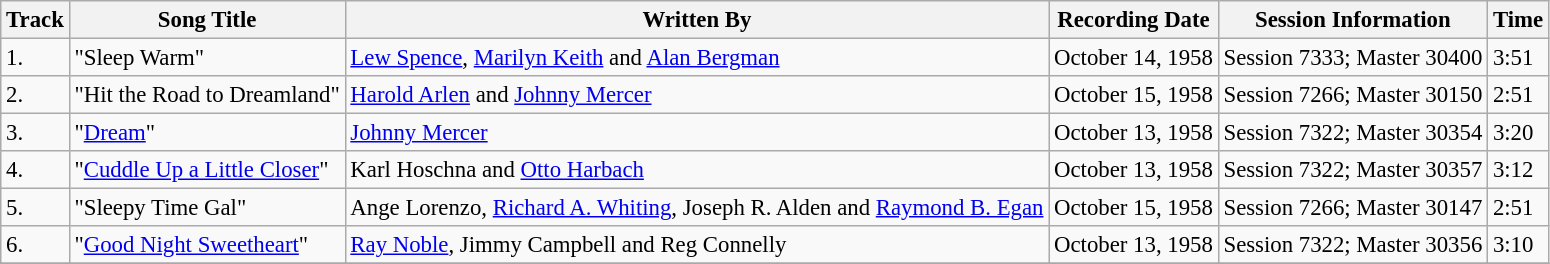<table class="wikitable" style="font-size:95%;">
<tr>
<th>Track</th>
<th>Song Title</th>
<th>Written By</th>
<th>Recording Date</th>
<th>Session Information</th>
<th>Time</th>
</tr>
<tr>
<td>1.</td>
<td>"Sleep Warm"</td>
<td><a href='#'>Lew Spence</a>, <a href='#'>Marilyn Keith</a> and <a href='#'>Alan Bergman</a></td>
<td>October 14, 1958</td>
<td>Session 7333; Master 30400</td>
<td>3:51</td>
</tr>
<tr>
<td>2.</td>
<td>"Hit the Road to Dreamland"</td>
<td><a href='#'>Harold Arlen</a> and <a href='#'>Johnny Mercer</a></td>
<td>October 15, 1958</td>
<td>Session 7266; Master 30150</td>
<td>2:51</td>
</tr>
<tr>
<td>3.</td>
<td>"<a href='#'>Dream</a>"</td>
<td><a href='#'>Johnny Mercer</a></td>
<td>October 13, 1958</td>
<td>Session 7322; Master 30354</td>
<td>3:20</td>
</tr>
<tr>
<td>4.</td>
<td>"<a href='#'>Cuddle Up a Little Closer</a>"</td>
<td>Karl Hoschna and <a href='#'>Otto Harbach</a></td>
<td>October 13, 1958</td>
<td>Session 7322; Master 30357</td>
<td>3:12</td>
</tr>
<tr>
<td>5.</td>
<td>"Sleepy Time Gal"</td>
<td>Ange Lorenzo, <a href='#'>Richard A. Whiting</a>, Joseph R. Alden and <a href='#'>Raymond B. Egan</a></td>
<td>October 15, 1958</td>
<td>Session 7266; Master 30147</td>
<td>2:51</td>
</tr>
<tr>
<td>6.</td>
<td>"<a href='#'>Good Night Sweetheart</a>"</td>
<td><a href='#'>Ray Noble</a>, Jimmy Campbell and Reg Connelly</td>
<td>October 13, 1958</td>
<td>Session 7322; Master 30356</td>
<td>3:10</td>
</tr>
<tr>
</tr>
</table>
